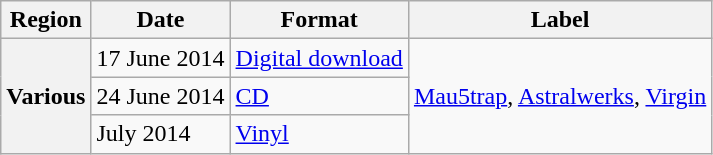<table class="wikitable plainrowheaders">
<tr>
<th scope="col">Region</th>
<th scope="col">Date</th>
<th scope="col">Format</th>
<th scope="col">Label</th>
</tr>
<tr>
<th scope="row" rowspan="3">Various</th>
<td>17 June 2014</td>
<td><a href='#'>Digital download</a></td>
<td rowspan="3"><a href='#'>Mau5trap</a>, <a href='#'>Astralwerks</a>, <a href='#'>Virgin</a></td>
</tr>
<tr>
<td>24 June 2014</td>
<td><a href='#'>CD</a></td>
</tr>
<tr>
<td>July 2014</td>
<td><a href='#'>Vinyl</a></td>
</tr>
</table>
